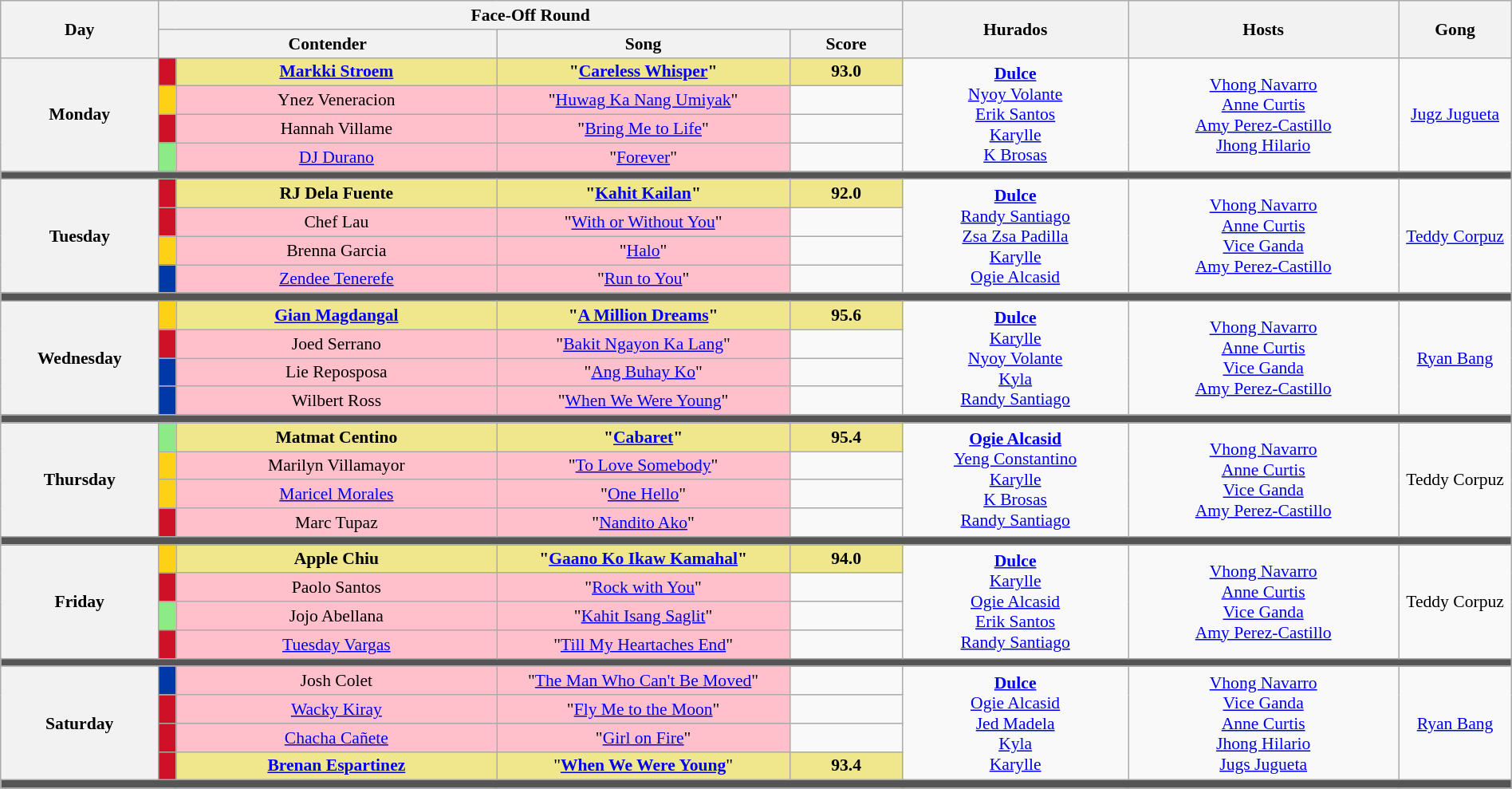<table class="wikitable mw-collapsible mw-collapsed" style="text-align:center; font-size:90%; width:100%;">
<tr>
<th rowspan="2" width="07%">Day</th>
<th colspan="4">Face-Off Round</th>
<th rowspan="2" width="10%">Hurados</th>
<th rowspan="2" width="12%">Hosts</th>
<th rowspan="2" width="05%">Gong</th>
</tr>
<tr>
<th width="15%"  colspan=2>Contender</th>
<th width="13%">Song</th>
<th width="05%">Score</th>
</tr>
<tr>
<th rowspan="4">Monday<br><small></small></th>
<th style="background-color:#CE1126;"></th>
<td style="background:khaki;"><strong><a href='#'>Markki Stroem</a></strong></td>
<td style="background:khaki;"><strong>"<a href='#'>Careless Whisper</a>"</strong></td>
<td style="background:khaki;"><strong>93.0</strong></td>
<td rowspan="4"><strong><a href='#'>Dulce</a></strong><br><a href='#'>Nyoy Volante</a><br><a href='#'>Erik Santos</a><br><a href='#'>Karylle</a><br><a href='#'>K Brosas</a></td>
<td rowspan="4"><a href='#'>Vhong Navarro</a><br><a href='#'>Anne Curtis</a><br><a href='#'>Amy Perez-Castillo</a><br><a href='#'>Jhong Hilario</a></td>
<td rowspan="4"><a href='#'>Jugz Jugueta</a></td>
</tr>
<tr>
<th style="background-color:#FCD116;"></th>
<td style="background:pink;">Ynez Veneracion</td>
<td style="background:pink;">"<a href='#'>Huwag Ka Nang Umiyak</a>"</td>
<td></td>
</tr>
<tr>
<th style="background-color:#CE1126;"></th>
<td style="background:pink;">Hannah Villame</td>
<td style="background:pink;">"<a href='#'>Bring Me to Life</a>"</td>
<td></td>
</tr>
<tr>
<th style="background-color:#8deb87;"></th>
<td style="background:pink;"><a href='#'>DJ Durano</a></td>
<td style="background:pink;">"<a href='#'>Forever</a>"</td>
<td></td>
</tr>
<tr>
<th colspan="12" style="background:#555;"></th>
</tr>
<tr>
<th rowspan="4">Tuesday<br><small></small></th>
<th style="background-color:#CE1126;"></th>
<td style="background:khaki;"><strong>RJ Dela Fuente</strong></td>
<td style="background:khaki;"><strong>"<a href='#'>Kahit Kailan</a>"</strong></td>
<td style="background:khaki;"><strong>92.0</strong></td>
<td rowspan="4"><strong><a href='#'>Dulce</a></strong><br><a href='#'>Randy Santiago</a><br><a href='#'>Zsa Zsa Padilla</a><br><a href='#'>Karylle</a><br><a href='#'>Ogie Alcasid</a></td>
<td rowspan="4"><a href='#'>Vhong Navarro</a><br><a href='#'>Anne Curtis</a><br><a href='#'>Vice Ganda</a><br><a href='#'>Amy Perez-Castillo</a></td>
<td rowspan="4"><a href='#'>Teddy Corpuz</a></td>
</tr>
<tr>
<th style="background-color:#CE1126;"></th>
<td style="background:pink;">Chef Lau</td>
<td style="background:pink;">"<a href='#'>With or Without You</a>"</td>
<td></td>
</tr>
<tr>
<th style="background-color:#FCD116;"></th>
<td style="background:pink;">Brenna Garcia</td>
<td style="background:pink;">"<a href='#'>Halo</a>"</td>
<td></td>
</tr>
<tr>
<th style="background-color:#0038A8;"></th>
<td style="background:pink;"><a href='#'>Zendee Tenerefe</a></td>
<td style="background:pink;">"<a href='#'>Run to You</a>"</td>
<td></td>
</tr>
<tr>
<th colspan="12" style="background:#555;"></th>
</tr>
<tr>
<th rowspan="4">Wednesday<br><small></small></th>
<th style="background-color:#FCD116;"></th>
<td style="background:khaki;"><strong><a href='#'>Gian Magdangal</a></strong></td>
<td style="background:khaki;"><strong>"<a href='#'>A Million Dreams</a>"</strong></td>
<td style="background:khaki;"><strong>95.6</strong></td>
<td rowspan="4"><strong><a href='#'>Dulce</a></strong><br><a href='#'>Karylle</a><br><a href='#'>Nyoy Volante</a><br><a href='#'>Kyla</a><br><a href='#'>Randy Santiago</a></td>
<td rowspan="4"><a href='#'>Vhong Navarro</a><br><a href='#'>Anne Curtis</a><br><a href='#'>Vice Ganda</a><br><a href='#'>Amy Perez-Castillo</a></td>
<td rowspan="4"><a href='#'>Ryan Bang</a></td>
</tr>
<tr>
<th style="background-color:#CE1126;"></th>
<td style="background:pink;">Joed Serrano</td>
<td style="background:pink;">"<a href='#'>Bakit Ngayon Ka Lang</a>"</td>
<td></td>
</tr>
<tr>
<th style="background-color:#0038A8;"></th>
<td style="background:pink;">Lie Reposposa</td>
<td style="background:pink;">"<a href='#'>Ang Buhay Ko</a>"</td>
<td></td>
</tr>
<tr>
<th style="background-color:#0038A8;"></th>
<td style="background:pink;">Wilbert Ross</td>
<td style="background:pink;">"<a href='#'>When We Were Young</a>"</td>
<td></td>
</tr>
<tr>
<th colspan="12" style="background:#555;"></th>
</tr>
<tr>
<th rowspan="4">Thursday<br><small></small></th>
<th style="background-color:#8deb87;"></th>
<td style="background:khaki;"><strong>Matmat Centino</strong></td>
<td style="background:khaki;"><strong>"<a href='#'>Cabaret</a>"</strong></td>
<td style="background:khaki;"><strong>95.4</strong></td>
<td rowspan="4"><strong><a href='#'>Ogie Alcasid</a></strong><br><a href='#'>Yeng Constantino</a><br><a href='#'>Karylle</a><br><a href='#'>K Brosas</a><br><a href='#'>Randy Santiago</a></td>
<td rowspan="4"><a href='#'>Vhong Navarro</a><br><a href='#'>Anne Curtis</a><br><a href='#'>Vice Ganda</a><br><a href='#'>Amy Perez-Castillo</a></td>
<td rowspan="4">Teddy Corpuz</td>
</tr>
<tr>
<th style="background-color:#FCD116;"></th>
<td style="background:pink;">Marilyn Villamayor</td>
<td style="background:pink;">"<a href='#'>To Love Somebody</a>"</td>
<td></td>
</tr>
<tr>
<th style="background-color:#FCD116;"></th>
<td style="background:pink;"><a href='#'>Maricel Morales</a></td>
<td style="background:pink;">"<a href='#'>One Hello</a>"</td>
<td></td>
</tr>
<tr>
<th style="background-color:#CE1126;"></th>
<td style="background:pink;">Marc Tupaz</td>
<td style="background:pink;">"<a href='#'>Nandito Ako</a>"</td>
<td></td>
</tr>
<tr>
<th colspan="12" style="background:#555;"></th>
</tr>
<tr>
<th rowspan="4">Friday<br><small></small></th>
<th style="background-color:#FCD116;"></th>
<td style="background:khaki;"><strong>Apple Chiu</strong></td>
<td style="background:khaki;"><strong>"<a href='#'>Gaano Ko Ikaw Kamahal</a>"</strong></td>
<td style="background:khaki;"><strong>94.0</strong></td>
<td rowspan="4"><strong><a href='#'>Dulce</a></strong><br><a href='#'>Karylle</a><br><a href='#'>Ogie Alcasid</a><br><a href='#'>Erik Santos</a><br><a href='#'>Randy Santiago</a></td>
<td rowspan="4"><a href='#'>Vhong Navarro</a><br><a href='#'>Anne Curtis</a><br><a href='#'>Vice Ganda</a><br><a href='#'>Amy Perez-Castillo</a></td>
<td rowspan="4">Teddy Corpuz</td>
</tr>
<tr>
<th style="background-color:#CE1126;"></th>
<td style="background:pink;">Paolo Santos</td>
<td style="background:pink;">"<a href='#'>Rock with You</a>"</td>
<td></td>
</tr>
<tr>
<th style="background-color:#8deb87;"></th>
<td style="background:pink;">Jojo Abellana</td>
<td style="background:pink;">"<a href='#'>Kahit Isang Saglit</a>"</td>
<td></td>
</tr>
<tr>
<th style="background-color:#CE1126;"></th>
<td style="background:pink;"><a href='#'>Tuesday Vargas</a></td>
<td style="background:pink;">"<a href='#'>Till My Heartaches End</a>"</td>
<td></td>
</tr>
<tr>
<th colspan="12" style="background:#555;"></th>
</tr>
<tr>
<th rowspan="4">Saturday<br><small></small></th>
<th style="background-color:#0038A8;"></th>
<td style="background:pink;">Josh Colet</td>
<td style="background:pink;">"<a href='#'>The Man Who Can't Be Moved</a>"</td>
<td></td>
<td rowspan="4"><strong><a href='#'>Dulce</a></strong><br><a href='#'>Ogie Alcasid</a><br><a href='#'>Jed Madela</a><br><a href='#'>Kyla</a><br><a href='#'>Karylle</a></td>
<td rowspan="4"><a href='#'>Vhong Navarro</a><br><a href='#'>Vice Ganda</a><br><a href='#'>Anne Curtis</a><br><a href='#'>Jhong Hilario</a><br><a href='#'>Jugs Jugueta</a></td>
<td rowspan="4"><a href='#'>Ryan Bang</a></td>
</tr>
<tr>
<th style="background-color:#CE1126;"></th>
<td style="background:pink;"><a href='#'>Wacky Kiray</a></td>
<td style="background:pink;">"<a href='#'>Fly Me to the Moon</a>"</td>
<td></td>
</tr>
<tr>
<th style="background-color:#CE1126;"></th>
<td style="background:pink;"><a href='#'>Chacha Cañete</a></td>
<td style="background:pink;">"<a href='#'>Girl on Fire</a>"</td>
<td></td>
</tr>
<tr>
<th style="background-color:#CE1126;"></th>
<td style="background:khaki;"><strong><a href='#'>Brenan Espartinez</a></strong></td>
<td style="background:khaki;">"<strong><a href='#'>When We Were Young</a></strong>"</td>
<td style="background:khaki;"><strong>93.4</strong></td>
</tr>
<tr>
<th colspan="12" style="background:#555;"></th>
</tr>
</table>
